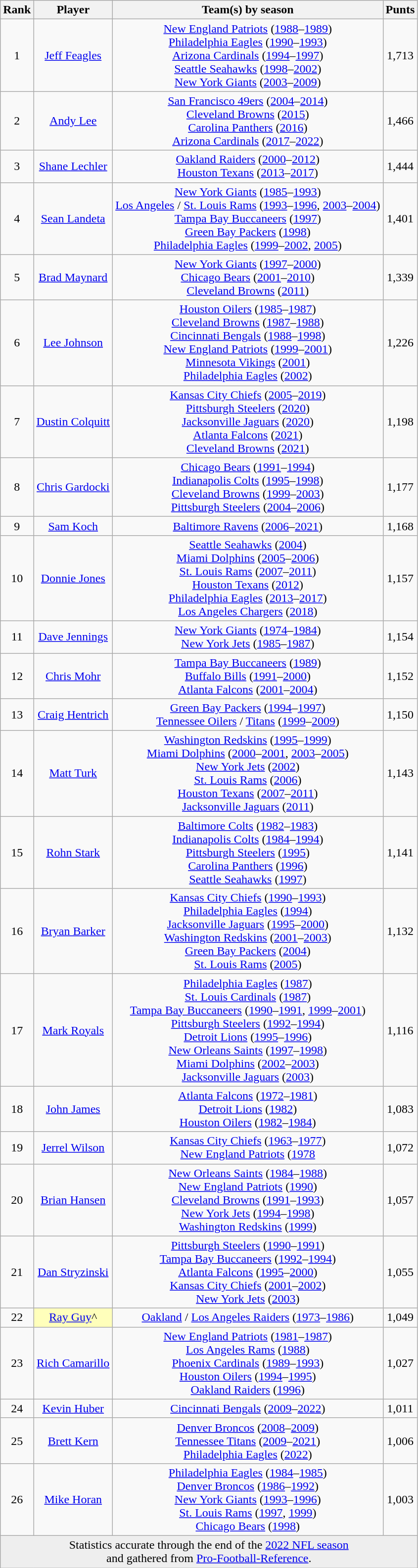<table class="wikitable sortable" style="text-align:center;">
<tr>
<th>Rank</th>
<th>Player</th>
<th>Team(s) by season</th>
<th>Punts</th>
</tr>
<tr>
<td>1</td>
<td><a href='#'>Jeff Feagles</a></td>
<td><a href='#'>New England Patriots</a> (<a href='#'>1988</a>–<a href='#'>1989</a>)<br><a href='#'>Philadelphia Eagles</a> (<a href='#'>1990</a>–<a href='#'>1993</a>)<br><a href='#'>Arizona Cardinals</a> (<a href='#'>1994</a>–<a href='#'>1997</a>)<br><a href='#'>Seattle Seahawks</a> (<a href='#'>1998</a>–<a href='#'>2002</a>)<br><a href='#'>New York Giants</a> (<a href='#'>2003</a>–<a href='#'>2009</a>)</td>
<td>1,713</td>
</tr>
<tr>
<td>2</td>
<td><a href='#'>Andy Lee</a></td>
<td><a href='#'>San Francisco 49ers</a> (<a href='#'>2004</a>–<a href='#'>2014</a>)<br><a href='#'>Cleveland Browns</a> (<a href='#'>2015</a>)<br><a href='#'>Carolina Panthers</a> (<a href='#'>2016</a>)<br><a href='#'>Arizona Cardinals</a> (<a href='#'>2017</a>–<a href='#'>2022</a>)</td>
<td>1,466</td>
</tr>
<tr>
<td>3</td>
<td><a href='#'>Shane Lechler</a></td>
<td><a href='#'>Oakland Raiders</a> (<a href='#'>2000</a>–<a href='#'>2012</a>)<br><a href='#'>Houston Texans</a> (<a href='#'>2013</a>–<a href='#'>2017</a>)</td>
<td>1,444</td>
</tr>
<tr>
<td>4</td>
<td><a href='#'>Sean Landeta</a></td>
<td><a href='#'>New York Giants</a> (<a href='#'>1985</a>–<a href='#'>1993</a>)<br><a href='#'>Los Angeles</a> / <a href='#'>St. Louis Rams</a> (<a href='#'>1993</a>–<a href='#'>1996</a>, <a href='#'>2003</a>–<a href='#'>2004</a>)<br><a href='#'>Tampa Bay Buccaneers</a> (<a href='#'>1997</a>)<br><a href='#'>Green Bay Packers</a> (<a href='#'>1998</a>)<br><a href='#'>Philadelphia Eagles</a> (<a href='#'>1999</a>–<a href='#'>2002</a>, <a href='#'>2005</a>)</td>
<td>1,401</td>
</tr>
<tr>
<td>5</td>
<td><a href='#'>Brad Maynard</a></td>
<td><a href='#'>New York Giants</a> (<a href='#'>1997</a>–<a href='#'>2000</a>)<br><a href='#'>Chicago Bears</a> (<a href='#'>2001</a>–<a href='#'>2010</a>)<br><a href='#'>Cleveland Browns</a> (<a href='#'>2011</a>)</td>
<td>1,339</td>
</tr>
<tr>
<td>6</td>
<td><a href='#'>Lee Johnson</a></td>
<td><a href='#'>Houston Oilers</a> (<a href='#'>1985</a>–<a href='#'>1987</a>)<br><a href='#'>Cleveland Browns</a> (<a href='#'>1987</a>–<a href='#'>1988</a>)<br><a href='#'>Cincinnati Bengals</a> (<a href='#'>1988</a>–<a href='#'>1998</a>)<br><a href='#'>New England Patriots</a> (<a href='#'>1999</a>–<a href='#'>2001</a>)<br><a href='#'>Minnesota Vikings</a> (<a href='#'>2001</a>)<br><a href='#'>Philadelphia Eagles</a> (<a href='#'>2002</a>)</td>
<td>1,226</td>
</tr>
<tr>
<td>7</td>
<td><a href='#'>Dustin Colquitt</a></td>
<td><a href='#'>Kansas City Chiefs</a> (<a href='#'>2005</a>–<a href='#'>2019</a>)<br><a href='#'>Pittsburgh Steelers</a> (<a href='#'>2020</a>)<br><a href='#'>Jacksonville Jaguars</a> (<a href='#'>2020</a>)<br><a href='#'>Atlanta Falcons</a> (<a href='#'>2021</a>)<br><a href='#'>Cleveland Browns</a> (<a href='#'>2021</a>)</td>
<td>1,198</td>
</tr>
<tr>
<td>8</td>
<td><a href='#'>Chris Gardocki</a></td>
<td><a href='#'>Chicago Bears</a> (<a href='#'>1991</a>–<a href='#'>1994</a>)<br><a href='#'>Indianapolis Colts</a> (<a href='#'>1995</a>–<a href='#'>1998</a>)<br><a href='#'>Cleveland Browns</a> (<a href='#'>1999</a>–<a href='#'>2003</a>)<br><a href='#'>Pittsburgh Steelers</a> (<a href='#'>2004</a>–<a href='#'>2006</a>)</td>
<td>1,177</td>
</tr>
<tr>
<td>9</td>
<td><a href='#'>Sam Koch</a></td>
<td><a href='#'>Baltimore Ravens</a> (<a href='#'>2006</a>–<a href='#'>2021</a>)</td>
<td>1,168</td>
</tr>
<tr>
<td>10</td>
<td><a href='#'>Donnie Jones</a></td>
<td><a href='#'>Seattle Seahawks</a> (<a href='#'>2004</a>)<br><a href='#'>Miami Dolphins</a> (<a href='#'>2005</a>–<a href='#'>2006</a>)<br><a href='#'>St. Louis Rams</a> (<a href='#'>2007</a>–<a href='#'>2011</a>)<br><a href='#'>Houston Texans</a> (<a href='#'>2012</a>)<br><a href='#'>Philadelphia Eagles</a> (<a href='#'>2013</a>–<a href='#'>2017</a>)<br><a href='#'>Los Angeles Chargers</a> (<a href='#'>2018</a>)</td>
<td>1,157</td>
</tr>
<tr>
<td>11</td>
<td><a href='#'>Dave Jennings</a></td>
<td><a href='#'>New York Giants</a> (<a href='#'>1974</a>–<a href='#'>1984</a>)<br><a href='#'>New York Jets</a> (<a href='#'>1985</a>–<a href='#'>1987</a>)</td>
<td>1,154</td>
</tr>
<tr>
<td>12</td>
<td><a href='#'>Chris Mohr</a></td>
<td><a href='#'>Tampa Bay Buccaneers</a> (<a href='#'>1989</a>)<br><a href='#'>Buffalo Bills</a> (<a href='#'>1991</a>–<a href='#'>2000</a>)<br><a href='#'>Atlanta Falcons</a> (<a href='#'>2001</a>–<a href='#'>2004</a>)</td>
<td>1,152</td>
</tr>
<tr>
<td>13</td>
<td><a href='#'>Craig Hentrich</a></td>
<td><a href='#'>Green Bay Packers</a> (<a href='#'>1994</a>–<a href='#'>1997</a>)<br><a href='#'>Tennessee Oilers</a> / <a href='#'>Titans</a> (<a href='#'>1999</a>–<a href='#'>2009</a>)</td>
<td>1,150</td>
</tr>
<tr>
<td>14</td>
<td><a href='#'>Matt Turk</a></td>
<td><a href='#'>Washington Redskins</a> (<a href='#'>1995</a>–<a href='#'>1999</a>)<br><a href='#'>Miami Dolphins</a> (<a href='#'>2000</a>–<a href='#'>2001</a>, <a href='#'>2003</a>–<a href='#'>2005</a>)<br><a href='#'>New York Jets</a> (<a href='#'>2002</a>)<br><a href='#'>St. Louis Rams</a> (<a href='#'>2006</a>)<br><a href='#'>Houston Texans</a> (<a href='#'>2007</a>–<a href='#'>2011</a>)<br><a href='#'>Jacksonville Jaguars</a> (<a href='#'>2011</a>)</td>
<td>1,143</td>
</tr>
<tr>
<td>15</td>
<td><a href='#'>Rohn Stark</a></td>
<td><a href='#'>Baltimore Colts</a> (<a href='#'>1982</a>–<a href='#'>1983</a>)<br><a href='#'>Indianapolis Colts</a> (<a href='#'>1984</a>–<a href='#'>1994</a>)<br><a href='#'>Pittsburgh Steelers</a> (<a href='#'>1995</a>)<br><a href='#'>Carolina Panthers</a> (<a href='#'>1996</a>)<br><a href='#'>Seattle Seahawks</a> (<a href='#'>1997</a>)</td>
<td>1,141</td>
</tr>
<tr>
<td>16</td>
<td><a href='#'>Bryan Barker</a></td>
<td><a href='#'>Kansas City Chiefs</a> (<a href='#'>1990</a>–<a href='#'>1993</a>)<br><a href='#'>Philadelphia Eagles</a> (<a href='#'>1994</a>)<br><a href='#'>Jacksonville Jaguars</a> (<a href='#'>1995</a>–<a href='#'>2000</a>)<br><a href='#'>Washington Redskins</a> (<a href='#'>2001</a>–<a href='#'>2003</a>)<br><a href='#'>Green Bay Packers</a> (<a href='#'>2004</a>)<br><a href='#'>St. Louis Rams</a> (<a href='#'>2005</a>)</td>
<td>1,132</td>
</tr>
<tr>
<td>17</td>
<td><a href='#'>Mark Royals</a></td>
<td><a href='#'>Philadelphia Eagles</a> (<a href='#'>1987</a>)<br><a href='#'>St. Louis Cardinals</a> (<a href='#'>1987</a>)<br><a href='#'>Tampa Bay Buccaneers</a> (<a href='#'>1990</a>–<a href='#'>1991</a>, <a href='#'>1999</a>–<a href='#'>2001</a>)<br><a href='#'>Pittsburgh Steelers</a> (<a href='#'>1992</a>–<a href='#'>1994</a>)<br> <a href='#'>Detroit Lions</a> (<a href='#'>1995</a>–<a href='#'>1996</a>)<br> <a href='#'>New Orleans Saints</a> (<a href='#'>1997</a>–<a href='#'>1998</a>)<br> <a href='#'>Miami Dolphins</a> (<a href='#'>2002</a>–<a href='#'>2003</a>)<br><a href='#'>Jacksonville Jaguars</a> (<a href='#'>2003</a>)</td>
<td>1,116</td>
</tr>
<tr>
<td>18</td>
<td><a href='#'>John James</a></td>
<td><a href='#'>Atlanta Falcons</a> (<a href='#'>1972</a>–<a href='#'>1981</a>)<br><a href='#'>Detroit Lions</a> (<a href='#'>1982</a>)<br><a href='#'>Houston Oilers</a> (<a href='#'>1982</a>–<a href='#'>1984</a>)</td>
<td>1,083</td>
</tr>
<tr>
<td>19</td>
<td><a href='#'>Jerrel Wilson</a></td>
<td><a href='#'>Kansas City Chiefs</a> (<a href='#'>1963</a>–<a href='#'>1977</a>)<br><a href='#'>New England Patriots</a> (<a href='#'>1978</a></td>
<td>1,072</td>
</tr>
<tr>
<td>20</td>
<td><a href='#'>Brian Hansen</a></td>
<td><a href='#'>New Orleans Saints</a> (<a href='#'>1984</a>–<a href='#'>1988</a>)<br><a href='#'>New England Patriots</a> (<a href='#'>1990</a>)<br> <a href='#'>Cleveland Browns</a> (<a href='#'>1991</a>–<a href='#'>1993</a>)<br><a href='#'>New York Jets</a> (<a href='#'>1994</a>–<a href='#'>1998</a>)<br><a href='#'>Washington Redskins</a> (<a href='#'>1999</a>)</td>
<td>1,057</td>
</tr>
<tr>
<td>21</td>
<td><a href='#'>Dan Stryzinski</a></td>
<td><a href='#'>Pittsburgh Steelers</a> (<a href='#'>1990</a>–<a href='#'>1991</a>)<br><a href='#'>Tampa Bay Buccaneers</a> (<a href='#'>1992</a>–<a href='#'>1994</a>)<br> <a href='#'>Atlanta Falcons</a> (<a href='#'>1995</a>–<a href='#'>2000</a>)<br><a href='#'>Kansas City Chiefs</a> (<a href='#'>2001</a>–<a href='#'>2002</a>)<br><a href='#'>New York Jets</a> (<a href='#'>2003</a>)</td>
<td>1,055</td>
</tr>
<tr>
<td>22</td>
<td style="background:#ffb;"><a href='#'>Ray Guy</a>^</td>
<td><a href='#'>Oakland</a> / <a href='#'>Los Angeles Raiders</a> (<a href='#'>1973</a>–<a href='#'>1986</a>)</td>
<td>1,049</td>
</tr>
<tr>
<td>23</td>
<td><a href='#'>Rich Camarillo</a></td>
<td><a href='#'>New England Patriots</a> (<a href='#'>1981</a>–<a href='#'>1987</a>)<br><a href='#'>Los Angeles Rams</a> (<a href='#'>1988</a>)<br><a href='#'>Phoenix Cardinals</a> (<a href='#'>1989</a>–<a href='#'>1993</a>)<br><a href='#'>Houston Oilers</a> (<a href='#'>1994</a>–<a href='#'>1995</a>)<br><a href='#'>Oakland Raiders</a> (<a href='#'>1996</a>)</td>
<td>1,027</td>
</tr>
<tr>
<td>24</td>
<td><a href='#'>Kevin Huber</a></td>
<td><a href='#'>Cincinnati Bengals</a> (<a href='#'>2009</a>–<a href='#'>2022</a>)</td>
<td>1,011</td>
</tr>
<tr>
<td>25</td>
<td><a href='#'>Brett Kern</a></td>
<td><a href='#'>Denver Broncos</a> (<a href='#'>2008</a>–<a href='#'>2009</a>)<br><a href='#'>Tennessee Titans</a> (<a href='#'>2009</a>–<a href='#'>2021</a>)<br><a href='#'>Philadelphia Eagles</a> (<a href='#'>2022</a>)</td>
<td>1,006</td>
</tr>
<tr>
<td>26</td>
<td><a href='#'>Mike Horan</a></td>
<td><a href='#'>Philadelphia Eagles</a> (<a href='#'>1984</a>–<a href='#'>1985</a>)<br><a href='#'>Denver Broncos</a> (<a href='#'>1986</a>–<a href='#'>1992</a>)<br><a href='#'>New York Giants</a> (<a href='#'>1993</a>–<a href='#'>1996</a>)<br><a href='#'>St. Louis Rams</a> (<a href='#'>1997</a>, <a href='#'>1999</a>)<br><a href='#'>Chicago Bears</a> (<a href='#'>1998</a>)</td>
<td>1,003</td>
</tr>
<tr class="sortbottom" style="background:#eee;">
<td style="text-align:center;" colspan="6">Statistics accurate through the end of the <a href='#'>2022 NFL season</a><br> and gathered from <a href='#'>Pro-Football-Reference</a>.</td>
</tr>
</table>
